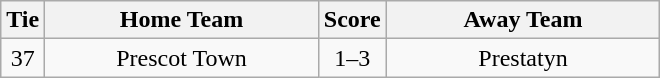<table class="wikitable" style="text-align:center;">
<tr>
<th width=20>Tie</th>
<th width=175>Home Team</th>
<th width=20>Score</th>
<th width=175>Away Team</th>
</tr>
<tr>
<td>37</td>
<td>Prescot Town</td>
<td>1–3</td>
<td>Prestatyn</td>
</tr>
</table>
